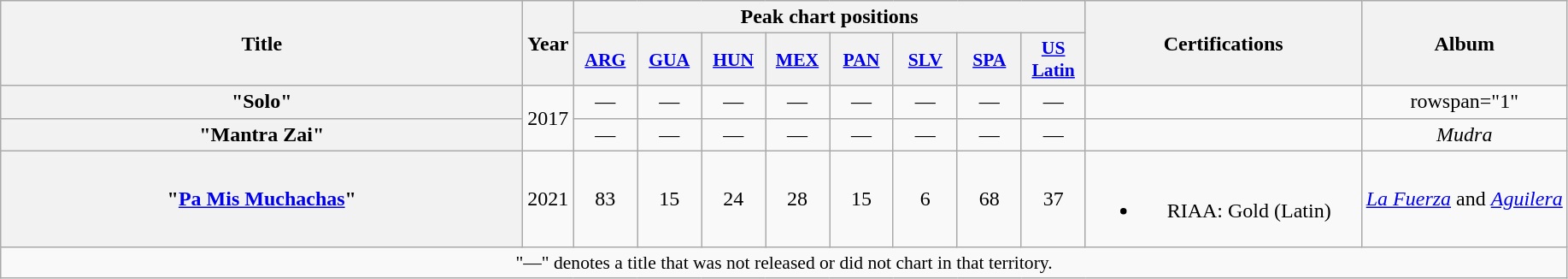<table class="wikitable plainrowheaders" style="text-align:center">
<tr>
<th scope="col" rowspan="2" style="width:25em">Title</th>
<th scope="col" rowspan="2">Year</th>
<th scope="col" colspan="8">Peak chart positions</th>
<th scope="col" rowspan="2" style="width:13em">Certifications</th>
<th scope="col" rowspan="2">Album</th>
</tr>
<tr>
<th scope="col" style="width:3em;font-size:90%"><a href='#'>ARG</a><br></th>
<th scope="col" style="width:3em;font-size:90%"><a href='#'>GUA</a><br></th>
<th scope="col" style="width:3em;font-size:90%"><a href='#'>HUN</a><br></th>
<th scope="col" style="width:3em;font-size:90%"><a href='#'>MEX</a><br></th>
<th scope="col" style="width:3em;font-size:90%"><a href='#'>PAN</a><br></th>
<th scope="col" style="width:3em;font-size:90%"><a href='#'>SLV</a><br></th>
<th scope="col" style="width:3em;font-size:90%"><a href='#'>SPA</a><br></th>
<th scope="col" style="width:3em;font-size:90%"><a href='#'>US<br>Latin</a><br></th>
</tr>
<tr>
<th scope="row">"Solo"<br></th>
<td rowspan="2">2017</td>
<td>—</td>
<td>—</td>
<td>—</td>
<td>—</td>
<td>—</td>
<td>—</td>
<td>—</td>
<td>—</td>
<td></td>
<td>rowspan="1" </td>
</tr>
<tr>
<th scope="row">"Mantra Zai"<br></th>
<td>—</td>
<td>—</td>
<td>—</td>
<td>—</td>
<td>—</td>
<td>—</td>
<td>—</td>
<td>—</td>
<td></td>
<td><em>Mudra</em></td>
</tr>
<tr>
<th scope="row">"<a href='#'>Pa Mis Muchachas</a>"<br></th>
<td>2021</td>
<td>83</td>
<td>15</td>
<td>24</td>
<td>28</td>
<td>15</td>
<td>6</td>
<td>68</td>
<td>37</td>
<td><br><ul><li>RIAA: Gold <span>(Latin)</span></li></ul></td>
<td><em><a href='#'>La Fuerza</a></em> and <em><a href='#'>Aguilera</a></em></td>
</tr>
<tr>
<td colspan="13" style="font-size:90%">"—" denotes a title that was not released or did not chart in that territory.</td>
</tr>
</table>
